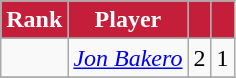<table class="wikitable" style="text-align:center;">
<tr>
<th style="background:#C41E3A; color:white;">Rank</th>
<th style="background:#C41E3A; color:white;">Player</th>
<th style="background:#C41E3A; color:white;"></th>
<th style="background:#C41E3A; color:white;"></th>
</tr>
<tr>
</tr>
<tr>
<td></td>
<td align="left"> <em><a href='#'>Jon Bakero</a></em></td>
<td>2</td>
<td>1</td>
</tr>
<tr>
</tr>
</table>
